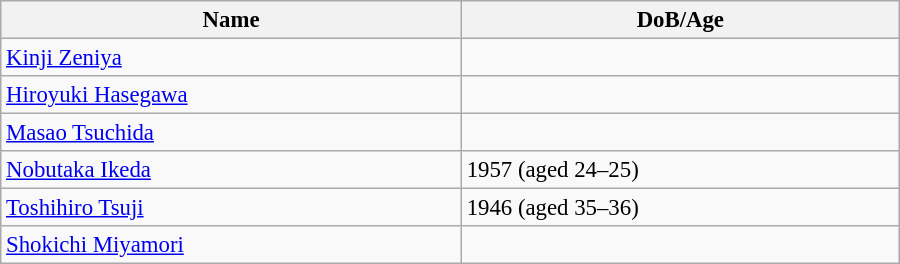<table class="wikitable" style="width:600px; font-size:95%;">
<tr>
<th align="left">Name</th>
<th align="left">DoB/Age</th>
</tr>
<tr>
<td align="left"><a href='#'>Kinji Zeniya</a></td>
<td align="left"></td>
</tr>
<tr>
<td align="left"><a href='#'>Hiroyuki Hasegawa</a></td>
<td align="left"></td>
</tr>
<tr>
<td align="left"><a href='#'>Masao Tsuchida</a></td>
<td align="left"></td>
</tr>
<tr>
<td align="left"><a href='#'>Nobutaka Ikeda</a></td>
<td align="left">1957 (aged 24–25)</td>
</tr>
<tr>
<td align="left"><a href='#'>Toshihiro Tsuji</a></td>
<td align="left">1946 (aged 35–36)</td>
</tr>
<tr>
<td align="left"><a href='#'>Shokichi Miyamori</a></td>
<td align="left"></td>
</tr>
</table>
